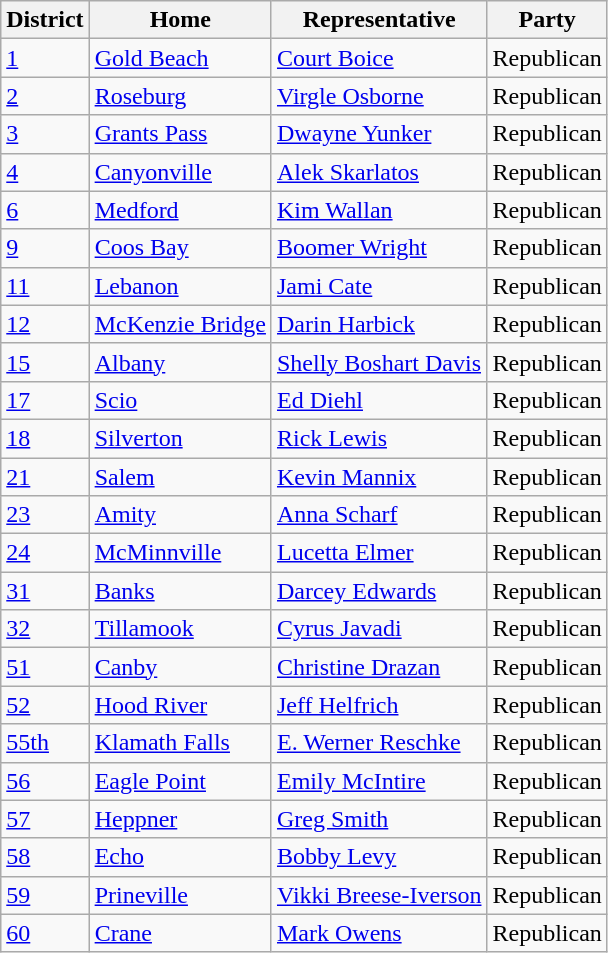<table class="wikitable">
<tr>
<th>District</th>
<th>Home</th>
<th>Representative</th>
<th>Party</th>
</tr>
<tr>
<td><a href='#'>1</a></td>
<td><a href='#'>Gold Beach</a></td>
<td><a href='#'>Court Boice</a></td>
<td>Republican</td>
</tr>
<tr>
<td><a href='#'>2</a></td>
<td><a href='#'>Roseburg</a></td>
<td><a href='#'>Virgle Osborne</a></td>
<td>Republican</td>
</tr>
<tr>
<td><a href='#'>3</a></td>
<td><a href='#'>Grants Pass</a></td>
<td><a href='#'>Dwayne Yunker</a></td>
<td>Republican</td>
</tr>
<tr>
<td><a href='#'>4</a></td>
<td><a href='#'>Canyonville</a></td>
<td><a href='#'>Alek Skarlatos</a></td>
<td>Republican</td>
</tr>
<tr>
<td><a href='#'>6</a></td>
<td><a href='#'>Medford</a></td>
<td><a href='#'>Kim Wallan</a></td>
<td>Republican</td>
</tr>
<tr>
<td><a href='#'>9</a></td>
<td><a href='#'>Coos Bay</a></td>
<td><a href='#'>Boomer Wright</a></td>
<td>Republican</td>
</tr>
<tr>
<td><a href='#'>11</a></td>
<td><a href='#'>Lebanon</a></td>
<td><a href='#'>Jami Cate</a></td>
<td>Republican</td>
</tr>
<tr>
<td><a href='#'>12</a></td>
<td><a href='#'>McKenzie Bridge</a></td>
<td><a href='#'>Darin Harbick</a></td>
<td>Republican</td>
</tr>
<tr>
<td><a href='#'>15</a></td>
<td><a href='#'>Albany</a></td>
<td><a href='#'>Shelly Boshart Davis</a></td>
<td>Republican</td>
</tr>
<tr>
<td><a href='#'>17</a></td>
<td><a href='#'>Scio</a></td>
<td><a href='#'>Ed Diehl</a></td>
<td>Republican</td>
</tr>
<tr>
<td><a href='#'>18</a></td>
<td><a href='#'>Silverton</a></td>
<td><a href='#'>Rick Lewis</a></td>
<td>Republican</td>
</tr>
<tr>
<td><a href='#'>21</a></td>
<td><a href='#'>Salem</a></td>
<td><a href='#'>Kevin Mannix</a></td>
<td>Republican</td>
</tr>
<tr>
<td><a href='#'>23</a></td>
<td><a href='#'>Amity</a></td>
<td><a href='#'>Anna Scharf</a></td>
<td>Republican</td>
</tr>
<tr>
<td><a href='#'>24</a></td>
<td><a href='#'>McMinnville</a></td>
<td><a href='#'>Lucetta Elmer</a></td>
<td>Republican</td>
</tr>
<tr>
<td><a href='#'>31</a></td>
<td><a href='#'>Banks</a></td>
<td><a href='#'>Darcey Edwards</a></td>
<td>Republican</td>
</tr>
<tr>
<td><a href='#'>32</a></td>
<td><a href='#'>Tillamook</a></td>
<td><a href='#'>Cyrus Javadi</a></td>
<td>Republican</td>
</tr>
<tr>
<td><a href='#'>51</a></td>
<td><a href='#'>Canby</a></td>
<td><a href='#'>Christine Drazan</a></td>
<td>Republican</td>
</tr>
<tr>
<td><a href='#'>52</a></td>
<td><a href='#'>Hood River</a></td>
<td><a href='#'>Jeff Helfrich</a></td>
<td>Republican</td>
</tr>
<tr>
<td><a href='#'>55th</a></td>
<td><a href='#'>Klamath Falls</a></td>
<td><a href='#'>E. Werner Reschke</a></td>
<td>Republican</td>
</tr>
<tr>
<td><a href='#'>56</a></td>
<td><a href='#'>Eagle Point</a></td>
<td><a href='#'>Emily McIntire</a></td>
<td>Republican</td>
</tr>
<tr>
<td><a href='#'>57</a></td>
<td><a href='#'>Heppner</a></td>
<td><a href='#'>Greg Smith</a></td>
<td>Republican</td>
</tr>
<tr>
<td><a href='#'>58</a></td>
<td><a href='#'>Echo</a></td>
<td><a href='#'>Bobby Levy</a></td>
<td>Republican</td>
</tr>
<tr>
<td><a href='#'>59</a></td>
<td><a href='#'>Prineville</a></td>
<td><a href='#'>Vikki Breese-Iverson</a></td>
<td>Republican</td>
</tr>
<tr>
<td><a href='#'>60</a></td>
<td><a href='#'>Crane</a></td>
<td><a href='#'>Mark Owens</a></td>
<td>Republican</td>
</tr>
</table>
